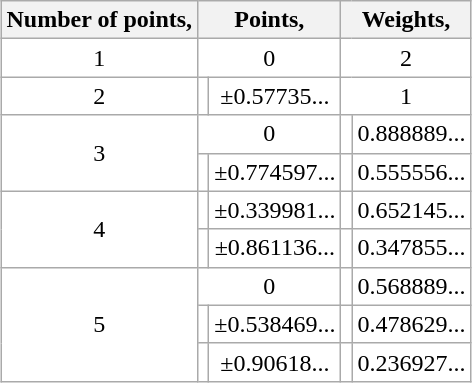<table class="wikitable" style="margin:auto; background:white; text-align:center;">
<tr>
<th>Number of points, </th>
<th colspan="2">Points, </th>
<th colspan="2">Weights, </th>
</tr>
<tr>
<td>1</td>
<td colspan="2">0</td>
<td colspan="2">2</td>
</tr>
<tr>
<td>2</td>
<td></td>
<td>±0.57735...</td>
<td colspan="2">1</td>
</tr>
<tr>
<td rowspan="2">3</td>
<td colspan="2">0</td>
<td></td>
<td>0.888889...</td>
</tr>
<tr>
<td></td>
<td>±0.774597...</td>
<td></td>
<td>0.555556...</td>
</tr>
<tr>
<td rowspan="2">4</td>
<td></td>
<td>±0.339981...</td>
<td></td>
<td>0.652145...</td>
</tr>
<tr>
<td></td>
<td>±0.861136...</td>
<td></td>
<td>0.347855...</td>
</tr>
<tr>
<td rowspan="3">5</td>
<td colspan="2">0</td>
<td></td>
<td>0.568889...</td>
</tr>
<tr>
<td></td>
<td>±0.538469...</td>
<td></td>
<td>0.478629...</td>
</tr>
<tr>
<td></td>
<td>±0.90618...</td>
<td></td>
<td>0.236927...</td>
</tr>
</table>
